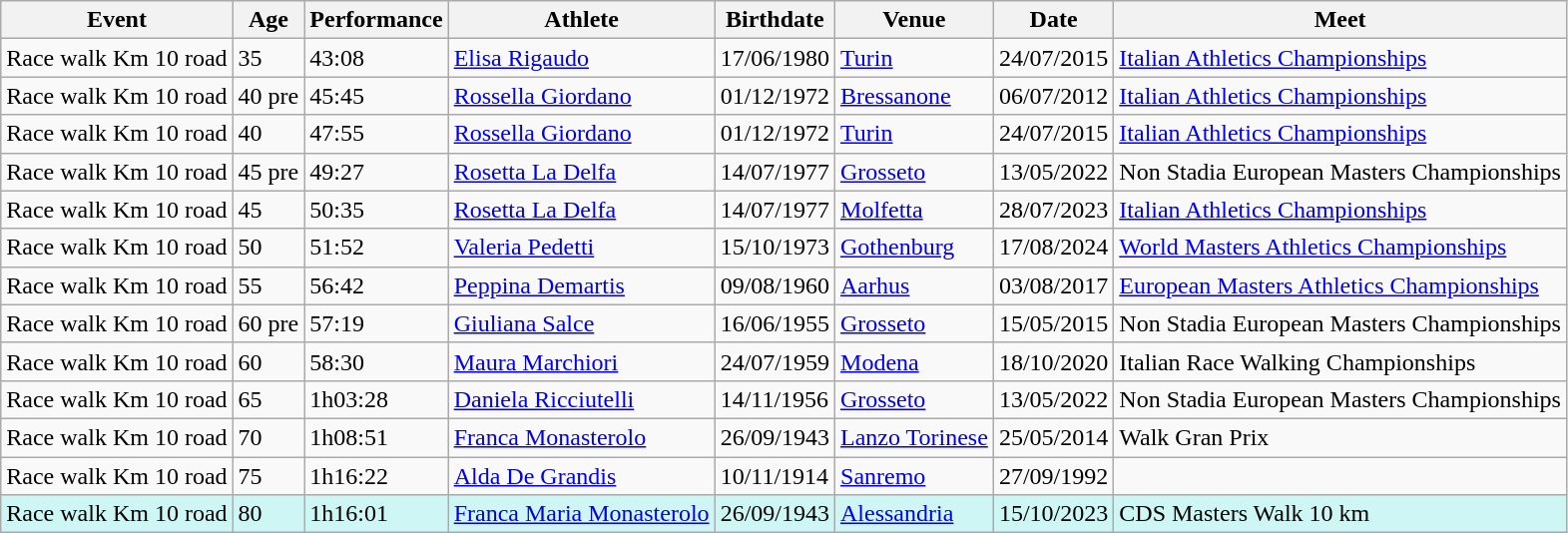<table class="wikitable" width= style="font-size:90%; text-align:center">
<tr>
<th>Event</th>
<th>Age</th>
<th>Performance</th>
<th>Athlete</th>
<th>Birthdate</th>
<th>Venue</th>
<th>Date</th>
<th>Meet</th>
</tr>
<tr>
<td>Race walk Km 10 road</td>
<td>35</td>
<td>43:08</td>
<td align=left><a href='#'>Elisa Rigaudo</a></td>
<td>17/06/1980</td>
<td align=left><a href='#'>Turin</a></td>
<td>24/07/2015</td>
<td><a href='#'>Italian Athletics Championships</a></td>
</tr>
<tr>
<td>Race walk Km 10 road</td>
<td>40 pre</td>
<td>45:45</td>
<td align=left><a href='#'>Rossella Giordano</a></td>
<td>01/12/1972</td>
<td align=left><a href='#'>Bressanone</a></td>
<td>06/07/2012</td>
<td><a href='#'>Italian Athletics Championships</a></td>
</tr>
<tr>
<td>Race walk Km 10 road</td>
<td>40</td>
<td>47:55</td>
<td align=left><a href='#'>Rossella Giordano</a></td>
<td>01/12/1972</td>
<td align=left><a href='#'>Turin</a></td>
<td>24/07/2015</td>
<td><a href='#'>Italian Athletics Championships</a></td>
</tr>
<tr>
<td>Race walk Km 10 road</td>
<td>45 pre</td>
<td>49:27</td>
<td align=left><a href='#'>Rosetta La Delfa</a></td>
<td>14/07/1977</td>
<td align=left><a href='#'>Grosseto</a></td>
<td>13/05/2022</td>
<td>Non Stadia European Masters Championships</td>
</tr>
<tr>
<td>Race walk Km 10 road</td>
<td>45</td>
<td>50:35</td>
<td align=left><a href='#'>Rosetta La Delfa</a></td>
<td>14/07/1977</td>
<td align=left><a href='#'>Molfetta</a></td>
<td>28/07/2023</td>
<td><a href='#'>Italian Athletics Championships</a></td>
</tr>
<tr>
<td>Race walk Km 10 road</td>
<td>50</td>
<td>51:52</td>
<td align=left><a href='#'>Valeria Pedetti</a></td>
<td>15/10/1973</td>
<td align=left><a href='#'>Gothenburg</a></td>
<td>17/08/2024</td>
<td><a href='#'>World Masters Athletics Championships</a></td>
</tr>
<tr>
<td>Race walk Km 10 road</td>
<td>55</td>
<td>56:42</td>
<td align=left><a href='#'>Peppina Demartis</a></td>
<td>09/08/1960</td>
<td align=left><a href='#'>Aarhus</a></td>
<td>03/08/2017</td>
<td><a href='#'>European Masters Athletics Championships</a></td>
</tr>
<tr>
<td>Race walk Km 10 road</td>
<td>60 pre</td>
<td>57:19</td>
<td align=left><a href='#'>Giuliana Salce</a></td>
<td>16/06/1955</td>
<td align=left><a href='#'>Grosseto</a></td>
<td>15/05/2015</td>
<td>Non Stadia European Masters Championships</td>
</tr>
<tr>
<td>Race walk Km 10 road</td>
<td>60</td>
<td>58:30</td>
<td align=left><a href='#'>Maura Marchiori</a></td>
<td>24/07/1959</td>
<td align=left><a href='#'>Modena</a></td>
<td>18/10/2020</td>
<td>Italian Race Walking Championships</td>
</tr>
<tr>
<td>Race walk Km 10 road</td>
<td>65</td>
<td>1h03:28</td>
<td align=left><a href='#'>Daniela Ricciutelli</a></td>
<td>14/11/1956</td>
<td align=left><a href='#'>Grosseto</a></td>
<td>13/05/2022</td>
<td>Non Stadia European Masters Championships</td>
</tr>
<tr>
<td>Race walk Km 10 road</td>
<td>70</td>
<td>1h08:51</td>
<td align=left><a href='#'>Franca Monasterolo</a></td>
<td>26/09/1943</td>
<td align=left><a href='#'>Lanzo Torinese</a></td>
<td>25/05/2014</td>
<td>Walk Gran Prix</td>
</tr>
<tr>
<td>Race walk Km 10 road</td>
<td>75</td>
<td>1h16:22</td>
<td align=left><a href='#'>Alda De Grandis</a></td>
<td>10/11/1914</td>
<td align=left><a href='#'>Sanremo</a></td>
<td>27/09/1992</td>
<td></td>
</tr>
<tr style="background:#cef6f5;">
<td>Race walk Km 10 road</td>
<td>80</td>
<td>1h16:01</td>
<td align=left><a href='#'>Franca Maria Monasterolo</a></td>
<td>26/09/1943</td>
<td align=left><a href='#'>Alessandria</a></td>
<td>15/10/2023</td>
<td>CDS Masters Walk 10 km</td>
</tr>
</table>
